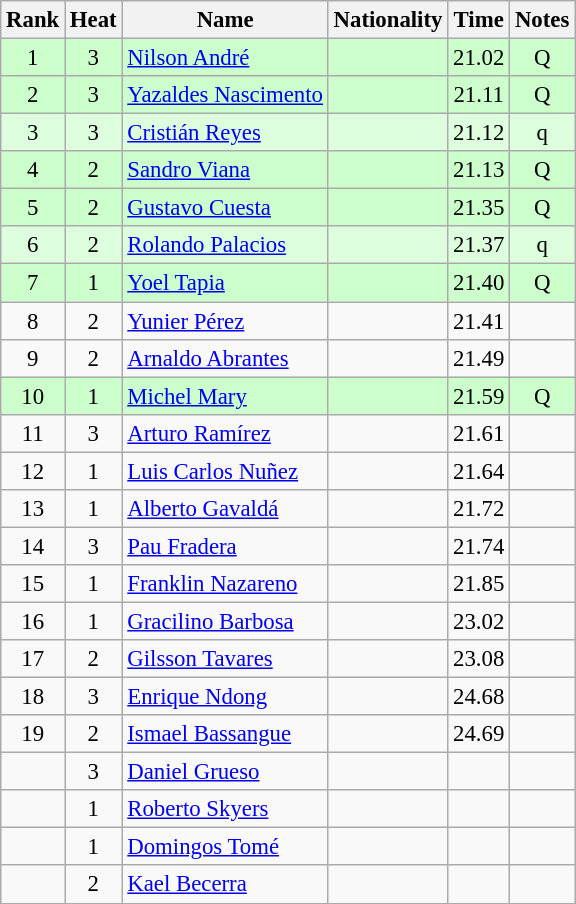<table class="wikitable sortable" style="text-align:center;font-size:95%">
<tr>
<th>Rank</th>
<th>Heat</th>
<th>Name</th>
<th>Nationality</th>
<th>Time</th>
<th>Notes</th>
</tr>
<tr bgcolor=ccffcc>
<td>1</td>
<td>3</td>
<td align=left><a href='#'>Nilson André</a></td>
<td align=left></td>
<td>21.02</td>
<td>Q</td>
</tr>
<tr bgcolor=ccffcc>
<td>2</td>
<td>3</td>
<td align=left><a href='#'>Yazaldes Nascimento</a></td>
<td align=left></td>
<td>21.11</td>
<td>Q</td>
</tr>
<tr bgcolor=ddffdd>
<td>3</td>
<td>3</td>
<td align=left><a href='#'>Cristián Reyes</a></td>
<td align=left></td>
<td>21.12</td>
<td>q</td>
</tr>
<tr bgcolor=ccffcc>
<td>4</td>
<td>2</td>
<td align=left><a href='#'>Sandro Viana</a></td>
<td align=left></td>
<td>21.13</td>
<td>Q</td>
</tr>
<tr bgcolor=ccffcc>
<td>5</td>
<td>2</td>
<td align=left><a href='#'>Gustavo Cuesta</a></td>
<td align=left></td>
<td>21.35</td>
<td>Q</td>
</tr>
<tr bgcolor=ddffdd>
<td>6</td>
<td>2</td>
<td align=left><a href='#'>Rolando Palacios</a></td>
<td align=left></td>
<td>21.37</td>
<td>q</td>
</tr>
<tr bgcolor=ccffcc>
<td>7</td>
<td>1</td>
<td align=left><a href='#'>Yoel Tapia</a></td>
<td align=left></td>
<td>21.40</td>
<td>Q</td>
</tr>
<tr>
<td>8</td>
<td>2</td>
<td align=left><a href='#'>Yunier Pérez</a></td>
<td align=left></td>
<td>21.41</td>
<td></td>
</tr>
<tr>
<td>9</td>
<td>2</td>
<td align=left><a href='#'>Arnaldo Abrantes</a></td>
<td align=left></td>
<td>21.49</td>
<td></td>
</tr>
<tr bgcolor=ccffcc>
<td>10</td>
<td>1</td>
<td align=left><a href='#'>Michel Mary</a></td>
<td align=left></td>
<td>21.59</td>
<td>Q</td>
</tr>
<tr>
<td>11</td>
<td>3</td>
<td align=left><a href='#'>Arturo Ramírez</a></td>
<td align=left></td>
<td>21.61</td>
<td></td>
</tr>
<tr>
<td>12</td>
<td>1</td>
<td align=left><a href='#'>Luis Carlos Nuñez</a></td>
<td align=left></td>
<td>21.64</td>
<td></td>
</tr>
<tr>
<td>13</td>
<td>1</td>
<td align=left><a href='#'>Alberto Gavaldá</a></td>
<td align=left></td>
<td>21.72</td>
<td></td>
</tr>
<tr>
<td>14</td>
<td>3</td>
<td align=left><a href='#'>Pau Fradera</a></td>
<td align=left></td>
<td>21.74</td>
<td></td>
</tr>
<tr>
<td>15</td>
<td>1</td>
<td align=left><a href='#'>Franklin Nazareno</a></td>
<td align=left></td>
<td>21.85</td>
<td></td>
</tr>
<tr>
<td>16</td>
<td>1</td>
<td align=left><a href='#'>Gracilino Barbosa</a></td>
<td align=left></td>
<td>23.02</td>
<td></td>
</tr>
<tr>
<td>17</td>
<td>2</td>
<td align=left><a href='#'>Gilsson Tavares</a></td>
<td align=left></td>
<td>23.08</td>
<td></td>
</tr>
<tr>
<td>18</td>
<td>3</td>
<td align=left><a href='#'>Enrique Ndong</a></td>
<td align=left></td>
<td>24.68</td>
<td></td>
</tr>
<tr>
<td>19</td>
<td>2</td>
<td align=left><a href='#'>Ismael Bassangue</a></td>
<td align=left></td>
<td>24.69</td>
<td></td>
</tr>
<tr>
<td></td>
<td>3</td>
<td align=left><a href='#'>Daniel Grueso</a></td>
<td align=left></td>
<td></td>
<td></td>
</tr>
<tr>
<td></td>
<td>1</td>
<td align=left><a href='#'>Roberto Skyers</a></td>
<td align=left></td>
<td></td>
<td></td>
</tr>
<tr>
<td></td>
<td>1</td>
<td align=left><a href='#'>Domingos Tomé</a></td>
<td align=left></td>
<td></td>
<td></td>
</tr>
<tr>
<td></td>
<td>2</td>
<td align=left><a href='#'>Kael Becerra</a></td>
<td align=left></td>
<td></td>
<td></td>
</tr>
</table>
